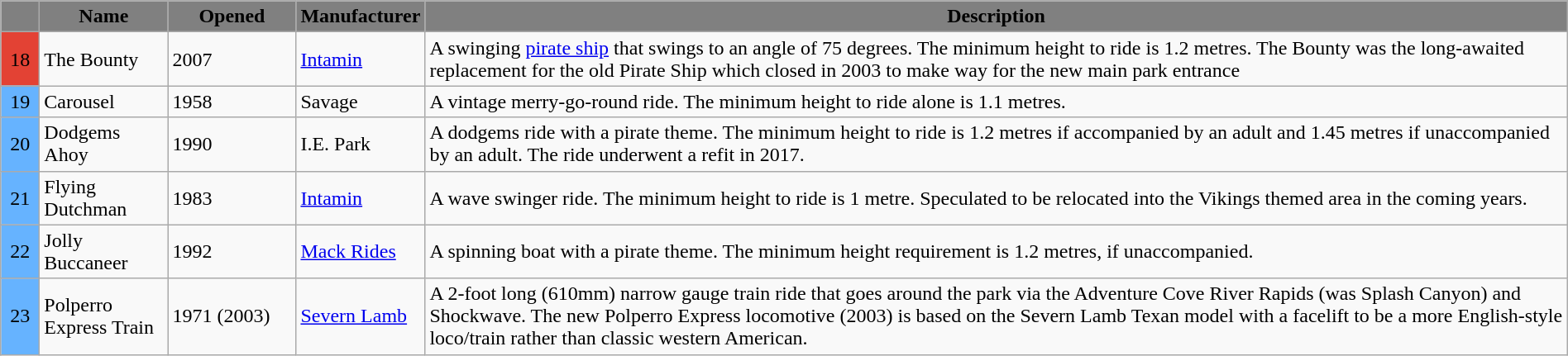<table class="wikitable sortable" style="width: 100%; font sizes: 95%;">
<tr>
<th style="background-color: #808080; width: 1.5em;"></th>
<th style="background-color: #808080; width: 6em;">Name</th>
<th style="background-color: #808080; width: 6em;">Opened</th>
<th style="background-color: #808080; width: 6em;">Manufacturer</th>
<th style="background-color: #808080;">Description</th>
</tr>
<tr>
<td bgcolor="#e34234" style="text-align: center;">18</td>
<td>The Bounty</td>
<td>2007</td>
<td><a href='#'>Intamin</a></td>
<td>A swinging <a href='#'>pirate ship</a> that swings to an angle of 75 degrees. The minimum height to ride is 1.2 metres. The Bounty was the long-awaited replacement for the old Pirate Ship which closed in 2003 to make way for the new main park entrance</td>
</tr>
<tr>
<td bgcolor="#66b3ff" style="text-align: center;">19</td>
<td>Carousel</td>
<td>1958</td>
<td>Savage</td>
<td>A vintage merry-go-round ride. The minimum height to ride alone is 1.1 metres.</td>
</tr>
<tr>
<td bgcolor="#66b3ff" style="text-align: center;">20</td>
<td>Dodgems Ahoy</td>
<td>1990</td>
<td>I.E. Park</td>
<td>A dodgems ride with a pirate theme. The minimum height to ride is 1.2 metres if accompanied by an adult and 1.45 metres if unaccompanied by an adult. The ride underwent a refit in 2017.</td>
</tr>
<tr>
<td bgcolor="#66b3ff" style="text-align: center;">21</td>
<td>Flying Dutchman</td>
<td>1983</td>
<td><a href='#'>Intamin</a></td>
<td>A wave swinger ride. The minimum height to ride is 1 metre. Speculated to be relocated into the Vikings themed area in the coming years.</td>
</tr>
<tr>
<td bgcolor="#66b3ff" style="text-align: center;">22</td>
<td>Jolly Buccaneer</td>
<td>1992</td>
<td><a href='#'>Mack Rides</a></td>
<td>A spinning boat with a pirate theme. The minimum height requirement is 1.2 metres, if unaccompanied.</td>
</tr>
<tr>
<td bgcolor="#66b3ff" style="text-align: center;">23</td>
<td>Polperro Express Train</td>
<td>1971 (2003)</td>
<td><a href='#'>Severn Lamb</a></td>
<td>A 2-foot long (610mm) narrow gauge train ride that goes around the park via the Adventure Cove River Rapids (was Splash Canyon) and Shockwave. The new Polperro Express locomotive (2003) is based on the Severn Lamb Texan model with a facelift to be a more English-style loco/train rather than classic western American.</td>
</tr>
</table>
